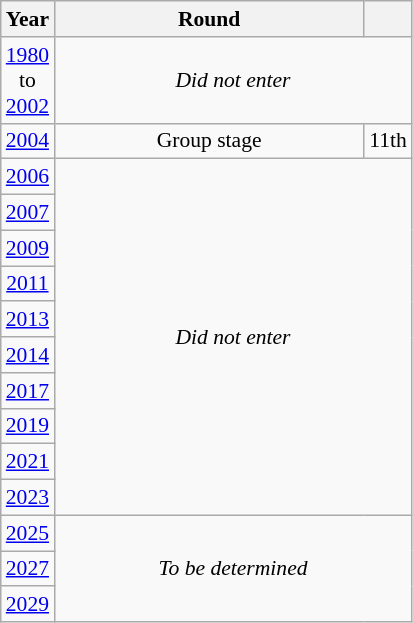<table class="wikitable" style="text-align: center; font-size:90%">
<tr>
<th>Year</th>
<th style="width:200px">Round</th>
<th></th>
</tr>
<tr>
<td><a href='#'>1980</a><br>to<br><a href='#'>2002</a></td>
<td colspan="2"><em>Did not enter</em></td>
</tr>
<tr>
<td><a href='#'>2004</a></td>
<td>Group stage</td>
<td>11th</td>
</tr>
<tr>
<td><a href='#'>2006</a></td>
<td colspan="2" rowspan="10"><em>Did not enter</em></td>
</tr>
<tr>
<td><a href='#'>2007</a></td>
</tr>
<tr>
<td><a href='#'>2009</a></td>
</tr>
<tr>
<td><a href='#'>2011</a></td>
</tr>
<tr>
<td><a href='#'>2013</a></td>
</tr>
<tr>
<td><a href='#'>2014</a></td>
</tr>
<tr>
<td><a href='#'>2017</a></td>
</tr>
<tr>
<td><a href='#'>2019</a></td>
</tr>
<tr>
<td><a href='#'>2021</a></td>
</tr>
<tr>
<td><a href='#'>2023</a></td>
</tr>
<tr>
<td><a href='#'>2025</a></td>
<td colspan="2" rowspan="3"><em>To be determined</em></td>
</tr>
<tr>
<td><a href='#'>2027</a></td>
</tr>
<tr>
<td><a href='#'>2029</a></td>
</tr>
</table>
